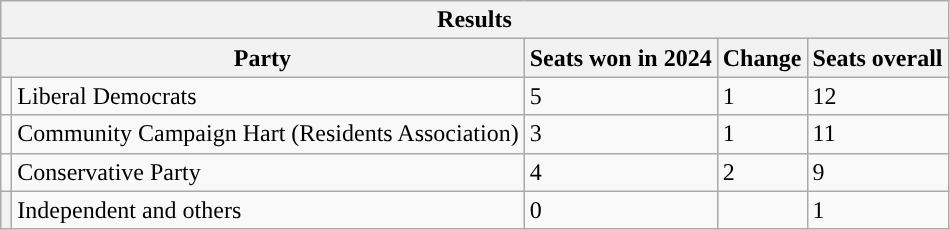<table class="wikitable">
<tr>
<th colspan="5">Results</th>
</tr>
<tr>
<th colspan="2">Party</th>
<th>Seats won in 2024</th>
<th>Change</th>
<th>Seats overall</th>
</tr>
<tr>
<td style="color:inherit;background:"></td>
<td>Liberal Democrats</td>
<td>5</td>
<td>1</td>
<td>12</td>
</tr>
<tr>
<td style="color:inherit;background:"></td>
<td>Community Campaign Hart (Residents Association)</td>
<td>3</td>
<td>1</td>
<td>11</td>
</tr>
<tr>
<td style="color:inherit;background:"></td>
<td scope="row" style="text-align: left;">Conservative Party</td>
<td>4</td>
<td>2</td>
<td>9</td>
</tr>
<tr>
<th></th>
<td>Independent and others</td>
<td>0</td>
<td></td>
<td>1</td>
</tr>
</table>
